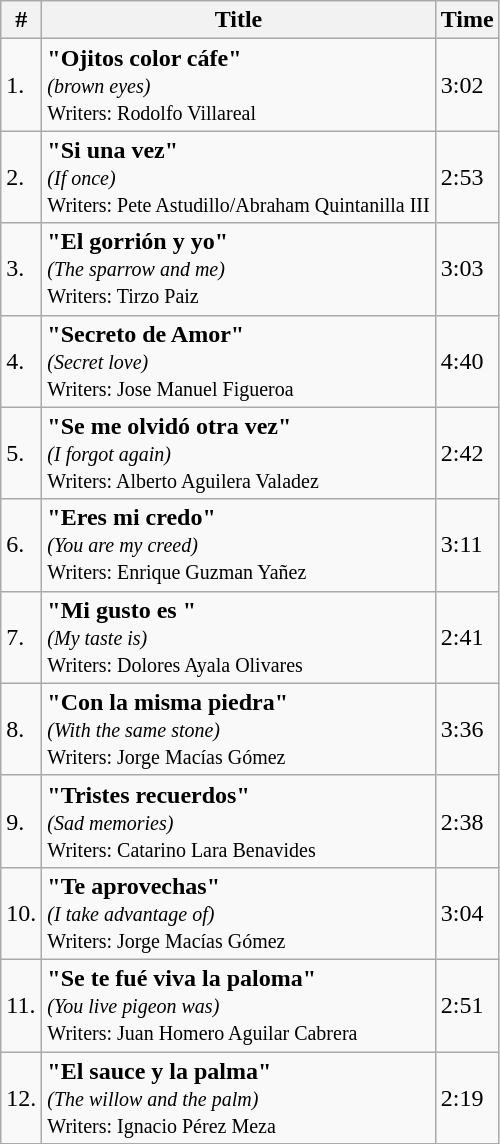<table class="wikitable">
<tr>
<th>#</th>
<th>Title</th>
<th>Time</th>
</tr>
<tr>
<td>1.</td>
<td><strong>"Ojitos color cáfe"</strong> <br><small><em>(brown eyes)</em> <br>Writers: Rodolfo Villareal </small></td>
<td>3:02</td>
</tr>
<tr>
<td>2.</td>
<td><strong>"Si una vez"</strong><br><small><em>(If once)</em> <br>Writers: Pete Astudillo/Abraham Quintanilla III </small></td>
<td>2:53</td>
</tr>
<tr>
<td>3.</td>
<td><strong>"El gorrión y yo"</strong><br><small><em>(The sparrow and me)</em> <br>Writers: Tirzo Paiz </small></td>
<td>3:03</td>
</tr>
<tr>
<td>4.</td>
<td><strong>"Secreto de Amor"</strong><br><small><em>(Secret love)</em> <br>Writers: Jose Manuel Figueroa </small></td>
<td>4:40</td>
</tr>
<tr>
<td>5.</td>
<td><strong>"Se me olvidó otra vez"</strong><br><small><em>(I forgot again)</em> <br>Writers: Alberto Aguilera Valadez </small></td>
<td>2:42</td>
</tr>
<tr>
<td>6.</td>
<td><strong>"Eres mi credo"</strong><br><small><em>(You are my creed)</em> <br>Writers: Enrique Guzman Yañez </small></td>
<td>3:11</td>
</tr>
<tr>
<td>7.</td>
<td><strong>"Mi gusto es "</strong><br><small><em>(My taste is)</em> <br>Writers: Dolores Ayala Olivares </small></td>
<td>2:41</td>
</tr>
<tr>
<td>8.</td>
<td><strong>"Con la misma piedra"</strong><br><small><em>(With the same stone)</em> <br>Writers: Jorge Macías Gómez </small></td>
<td>3:36</td>
</tr>
<tr>
<td>9.</td>
<td><strong>"Tristes recuerdos"</strong><br><small><em>(Sad memories)</em> <br>Writers: Catarino Lara Benavides </small></td>
<td>2:38</td>
</tr>
<tr>
<td>10.</td>
<td><strong>"Te aprovechas"</strong> <br><small> <em>(I take advantage of)</em> <br>Writers: Jorge Macías Gómez </small></td>
<td>3:04</td>
</tr>
<tr>
<td>11.</td>
<td><strong>"Se te fué viva la paloma"</strong> <br><small> <em>(You live pigeon was)</em> <br>Writers: Juan Homero Aguilar Cabrera </small></td>
<td>2:51</td>
</tr>
<tr>
<td>12.</td>
<td><strong>"El sauce y la palma"</strong> <br><small> <em>(The willow and the palm)</em> <br>Writers: Ignacio Pérez Meza </small></td>
<td>2:19</td>
</tr>
<tr>
</tr>
</table>
